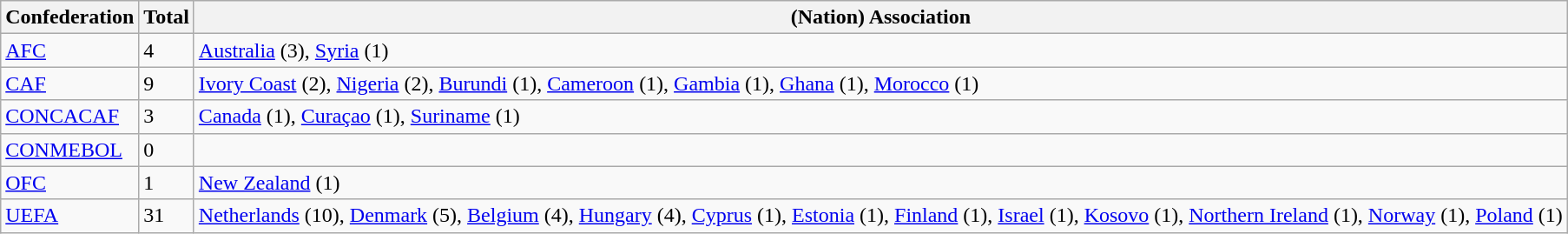<table class="wikitable sortable" style="text-align:left">
<tr>
<th scope="row">Confederation</th>
<th scope="col">Total</th>
<th scope="col" class="unsortable">(Nation) Association</th>
</tr>
<tr>
<td><a href='#'>AFC</a></td>
<td>4</td>
<td> <a href='#'>Australia</a> (3),  <a href='#'>Syria</a> (1)</td>
</tr>
<tr>
<td><a href='#'>CAF</a></td>
<td>9</td>
<td> <a href='#'>Ivory Coast</a> (2),  <a href='#'>Nigeria</a> (2),  <a href='#'>Burundi</a> (1),  <a href='#'>Cameroon</a> (1),  <a href='#'>Gambia</a> (1),  <a href='#'>Ghana</a> (1),  <a href='#'>Morocco</a> (1)</td>
</tr>
<tr>
<td><a href='#'>CONCACAF</a></td>
<td>3</td>
<td> <a href='#'>Canada</a> (1),  <a href='#'>Curaçao</a> (1),  <a href='#'>Suriname</a> (1)</td>
</tr>
<tr>
<td><a href='#'>CONMEBOL</a></td>
<td>0</td>
<td> </td>
</tr>
<tr>
<td><a href='#'>OFC</a></td>
<td>1</td>
<td> <a href='#'>New Zealand</a> (1)</td>
</tr>
<tr>
<td><a href='#'>UEFA</a></td>
<td>31</td>
<td> <a href='#'>Netherlands</a> (10),  <a href='#'>Denmark</a> (5),  <a href='#'>Belgium</a> (4),  <a href='#'>Hungary</a> (4),  <a href='#'>Cyprus</a> (1),  <a href='#'>Estonia</a> (1),  <a href='#'>Finland</a> (1),  <a href='#'>Israel</a> (1),  <a href='#'>Kosovo</a> (1),  <a href='#'>Northern Ireland</a> (1),  <a href='#'>Norway</a> (1),  <a href='#'>Poland</a> (1)</td>
</tr>
</table>
